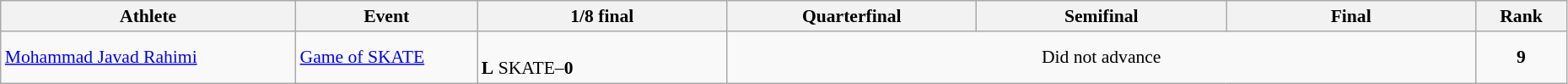<table class="wikitable" width="98%" style="text-align:left; font-size:90%">
<tr>
<th width="13%">Athlete</th>
<th width="8%">Event</th>
<th width="11%">1/8 final</th>
<th width="11%">Quarterfinal</th>
<th width="11%">Semifinal</th>
<th width="11%">Final</th>
<th width="4%">Rank</th>
</tr>
<tr>
<td><a href='#'>Mohammad Javad Rahimi</a></td>
<td><a href='#'>Game of SKATE</a></td>
<td><br><strong>L</strong> SKATE–<strong>0</strong></td>
<td colspan=3 align=center>Did not advance</td>
<td align="center"><strong>9</strong></td>
</tr>
</table>
